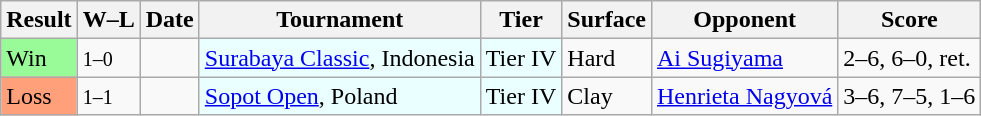<table class="sortable wikitable">
<tr>
<th>Result</th>
<th class="unsortable">W–L</th>
<th>Date</th>
<th>Tournament</th>
<th>Tier</th>
<th>Surface</th>
<th>Opponent</th>
<th class="unsortable">Score</th>
</tr>
<tr>
<td style="background:#98fb98;">Win</td>
<td><small>1–0</small></td>
<td><a href='#'></a></td>
<td style="background:#eaffff;"><a href='#'>Surabaya Classic</a>, Indonesia</td>
<td style="background:#eaffff;">Tier IV</td>
<td>Hard</td>
<td> <a href='#'>Ai Sugiyama</a></td>
<td>2–6, 6–0, ret.</td>
</tr>
<tr>
<td style="background:#ffa07a;">Loss</td>
<td><small>1–1</small></td>
<td><a href='#'></a></td>
<td style="background:#eaffff;"><a href='#'>Sopot Open</a>, Poland</td>
<td style="background:#eaffff;">Tier IV</td>
<td>Clay</td>
<td> <a href='#'>Henrieta Nagyová</a></td>
<td>3–6, 7–5, 1–6</td>
</tr>
</table>
